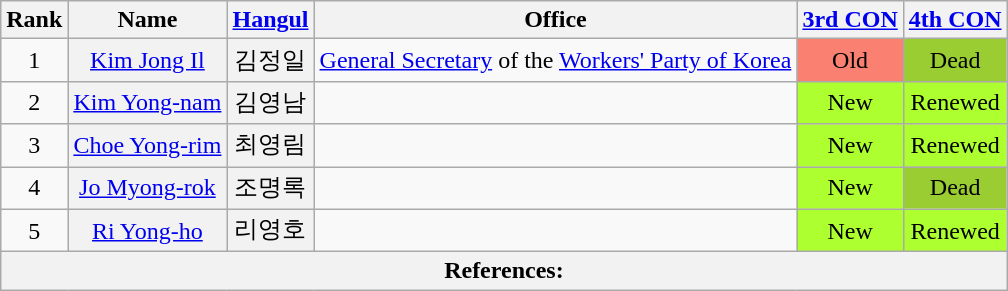<table class="wikitable sortable">
<tr>
<th>Rank</th>
<th>Name</th>
<th><a href='#'>Hangul</a></th>
<th>Office</th>
<th><a href='#'>3rd CON</a></th>
<th><a href='#'>4th CON</a></th>
</tr>
<tr>
<td align="center">1</td>
<th align="center" scope="row" style="font-weight:normal;"><a href='#'>Kim Jong Il</a></th>
<th align="center" scope="row" style="font-weight:normal;">김정일</th>
<td><a href='#'>General Secretary</a> of the <a href='#'>Workers' Party of Korea</a></td>
<td style="background: Salmon" align="center">Old</td>
<td data-sort-value="1" align="center" style="background: YellowGreen">Dead</td>
</tr>
<tr>
<td align="center">2</td>
<th align="center" scope="row" style="font-weight:normal;"><a href='#'>Kim Yong-nam</a></th>
<th align="center" scope="row" style="font-weight:normal;">김영남</th>
<td></td>
<td align="center" style="background: GreenYellow">New</td>
<td align="center" style="background: GreenYellow">Renewed</td>
</tr>
<tr>
<td align="center">3</td>
<th align="center" scope="row" style="font-weight:normal;"><a href='#'>Choe Yong-rim</a></th>
<th align="center" scope="row" style="font-weight:normal;">최영림</th>
<td></td>
<td align="center" style="background: GreenYellow">New</td>
<td align="center" style="background: GreenYellow">Renewed</td>
</tr>
<tr>
<td align="center">4</td>
<th align="center" scope="row" style="font-weight:normal;"><a href='#'>Jo Myong-rok</a></th>
<th align="center" scope="row" style="font-weight:normal;">조명록</th>
<td></td>
<td align="center" style="background: GreenYellow">New</td>
<td data-sort-value="1" align="center" style="background: YellowGreen">Dead</td>
</tr>
<tr>
<td align="center">5</td>
<th align="center" scope="row" style="font-weight:normal;"><a href='#'>Ri Yong-ho</a></th>
<th align="center" scope="row" style="font-weight:normal;">리영호</th>
<td></td>
<td align="center" style="background: GreenYellow">New</td>
<td align="center" style="background: GreenYellow">Renewed</td>
</tr>
<tr>
<th colspan="6" unsortable><strong>References:</strong><br></th>
</tr>
</table>
